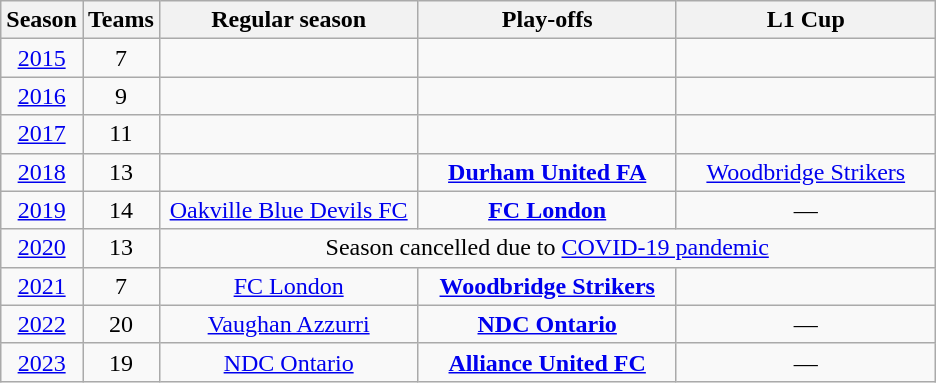<table class="wikitable" style="text-align:center;margin-left:1em;">
<tr>
<th width="40">Season</th>
<th>Teams</th>
<th style="width:165px;">Regular season</th>
<th style="width:165px;">Play-offs</th>
<th style="width:165px;">L1 Cup</th>
</tr>
<tr>
<td><a href='#'>2015</a></td>
<td>7</td>
<td></td>
<td></td>
<td></td>
</tr>
<tr>
<td><a href='#'>2016</a></td>
<td>9</td>
<td></td>
<td></td>
<td></td>
</tr>
<tr>
<td><a href='#'>2017</a></td>
<td>11</td>
<td></td>
<td></td>
<td></td>
</tr>
<tr>
<td><a href='#'>2018</a></td>
<td>13</td>
<td></td>
<td><strong><a href='#'>Durham United FA</a></strong></td>
<td><a href='#'>Woodbridge Strikers</a></td>
</tr>
<tr>
<td><a href='#'>2019</a></td>
<td>14</td>
<td><a href='#'>Oakville Blue Devils FC</a></td>
<td><strong><a href='#'>FC London</a></strong></td>
<td>—</td>
</tr>
<tr>
<td><a href='#'>2020</a></td>
<td>13</td>
<td colspan="3" style="text-align: center;">Season cancelled due to <a href='#'>COVID-19 pandemic</a></td>
</tr>
<tr>
<td><a href='#'>2021</a></td>
<td>7</td>
<td><a href='#'>FC London</a></td>
<td><strong><a href='#'>Woodbridge Strikers</a></strong></td>
<td></td>
</tr>
<tr>
<td><a href='#'>2022</a></td>
<td>20</td>
<td><a href='#'>Vaughan Azzurri</a></td>
<td><strong><a href='#'>NDC Ontario</a></strong></td>
<td>—</td>
</tr>
<tr>
<td><a href='#'>2023</a></td>
<td>19</td>
<td><a href='#'>NDC Ontario</a></td>
<td><strong><a href='#'>Alliance United FC</a></strong></td>
<td>—</td>
</tr>
</table>
